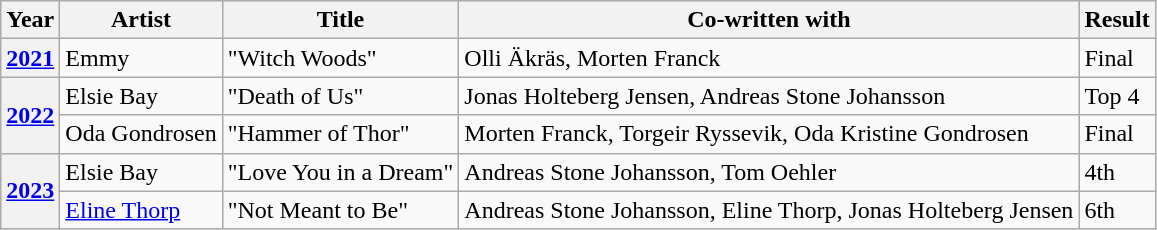<table class="wikitable plainrowheaders">
<tr>
<th scope="col">Year</th>
<th scope="col">Artist</th>
<th scope="col">Title</th>
<th scope="col">Co-written with</th>
<th scope="col">Result</th>
</tr>
<tr>
<th scope="row"><a href='#'>2021</a></th>
<td>Emmy</td>
<td>"Witch Woods"</td>
<td>Olli Äkräs, Morten Franck</td>
<td>Final</td>
</tr>
<tr>
<th scope="row" rowspan="2"><a href='#'>2022</a></th>
<td>Elsie Bay</td>
<td>"Death of Us"</td>
<td>Jonas Holteberg Jensen, Andreas Stone Johansson</td>
<td>Top 4</td>
</tr>
<tr>
<td>Oda Gondrosen</td>
<td>"Hammer of Thor"</td>
<td>Morten Franck, Torgeir Ryssevik, Oda Kristine Gondrosen</td>
<td>Final</td>
</tr>
<tr>
<th scope="row" rowspan="2"><a href='#'>2023</a></th>
<td>Elsie Bay</td>
<td>"Love You in a Dream"</td>
<td>Andreas Stone Johansson, Tom Oehler</td>
<td>4th</td>
</tr>
<tr>
<td><a href='#'>Eline Thorp</a></td>
<td>"Not Meant to Be"</td>
<td>Andreas Stone Johansson, Eline Thorp, Jonas Holteberg Jensen</td>
<td>6th</td>
</tr>
</table>
